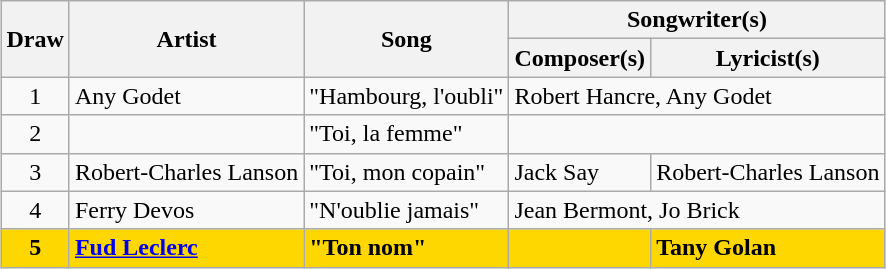<table class="sortable wikitable" style="margin: 1em auto 1em auto">
<tr>
<th rowspan="2">Draw</th>
<th rowspan="2">Artist</th>
<th rowspan="2">Song</th>
<th colspan="2">Songwriter(s)</th>
</tr>
<tr>
<th>Composer(s)</th>
<th>Lyricist(s)</th>
</tr>
<tr>
<td align="center">1</td>
<td>Any Godet</td>
<td>"Hambourg, l'oubli"</td>
<td colspan="2">Robert Hancre, Any Godet</td>
</tr>
<tr>
<td align="center">2</td>
<td></td>
<td>"Toi, la femme"</td>
<td colspan="2"></td>
</tr>
<tr>
<td align="center">3</td>
<td>Robert-Charles Lanson</td>
<td>"Toi, mon copain"</td>
<td>Jack Say</td>
<td>Robert-Charles Lanson</td>
</tr>
<tr>
<td align="center">4</td>
<td>Ferry Devos</td>
<td>"N'oublie jamais"</td>
<td colspan="2">Jean Bermont, Jo Brick</td>
</tr>
<tr style="font-weight:bold; background:gold;">
<td align="center">5</td>
<td><a href='#'>Fud Leclerc</a></td>
<td>"Ton nom"</td>
<td></td>
<td>Tany Golan</td>
</tr>
</table>
